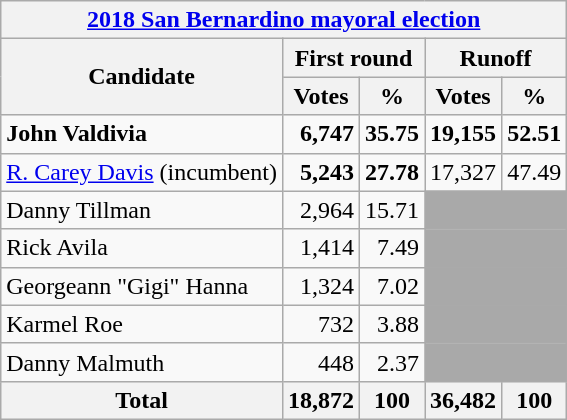<table class=wikitable>
<tr>
<th colspan=5><a href='#'>2018 San Bernardino mayoral election</a></th>
</tr>
<tr>
<th colspan=1 rowspan=2>Candidate</th>
<th colspan=2>First round</th>
<th colspan=2>Runoff</th>
</tr>
<tr>
<th>Votes</th>
<th>%</th>
<th>Votes</th>
<th>%</th>
</tr>
<tr>
<td><strong>John Valdivia</strong></td>
<td align="right"><strong>6,747</strong></td>
<td align="right"><strong>35.75</strong></td>
<td align="right"><strong>19,155</strong></td>
<td align="right"><strong>52.51</strong></td>
</tr>
<tr>
<td><a href='#'>R. Carey Davis</a> (incumbent)</td>
<td align="right"><strong>5,243</strong></td>
<td align="right"><strong>27.78</strong></td>
<td align="right">17,327</td>
<td align="right">47.49</td>
</tr>
<tr>
<td>Danny Tillman</td>
<td align="right">2,964</td>
<td align="right">15.71</td>
<td colspan=2 bgcolor=darkgray></td>
</tr>
<tr>
<td>Rick Avila</td>
<td align="right">1,414</td>
<td align="right">7.49</td>
<td colspan=2 bgcolor=darkgray></td>
</tr>
<tr>
<td>Georgeann "Gigi" Hanna</td>
<td align="right">1,324</td>
<td align="right">7.02</td>
<td colspan=2 bgcolor=darkgray></td>
</tr>
<tr>
<td>Karmel Roe</td>
<td align="right">732</td>
<td align="right">3.88</td>
<td colspan=2 bgcolor=darkgray></td>
</tr>
<tr>
<td>Danny Malmuth</td>
<td align="right">448</td>
<td align="right">2.37</td>
<td colspan=2 bgcolor=darkgray></td>
</tr>
<tr>
<th>Total</th>
<th>18,872</th>
<th>100</th>
<th>36,482</th>
<th>100</th>
</tr>
</table>
